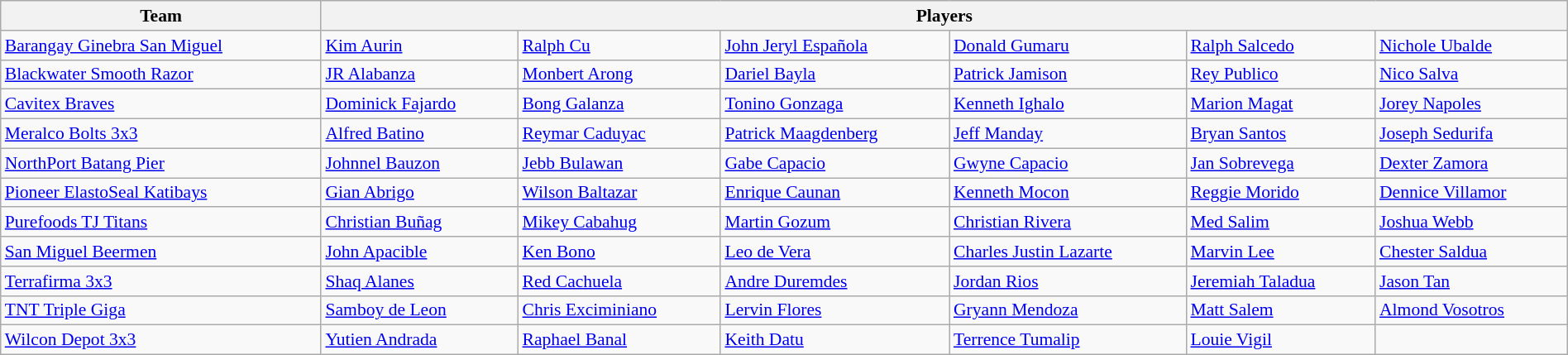<table class="wikitable" style="font-size:90%; width:100%">
<tr>
<th>Team</th>
<th colspan="6">Players</th>
</tr>
<tr>
<td><a href='#'>Barangay Ginebra San Miguel</a></td>
<td><a href='#'>Kim Aurin</a></td>
<td><a href='#'>Ralph Cu</a></td>
<td><a href='#'>John Jeryl Española</a></td>
<td><a href='#'>Donald Gumaru</a></td>
<td><a href='#'>Ralph Salcedo</a></td>
<td><a href='#'>Nichole Ubalde</a></td>
</tr>
<tr>
<td><a href='#'>Blackwater Smooth Razor</a></td>
<td><a href='#'>JR Alabanza</a></td>
<td><a href='#'>Monbert Arong</a></td>
<td><a href='#'>Dariel Bayla</a></td>
<td><a href='#'>Patrick Jamison</a></td>
<td><a href='#'>Rey Publico</a></td>
<td><a href='#'>Nico Salva</a></td>
</tr>
<tr>
<td><a href='#'>Cavitex Braves</a></td>
<td><a href='#'>Dominick Fajardo</a></td>
<td><a href='#'>Bong Galanza</a></td>
<td><a href='#'>Tonino Gonzaga</a></td>
<td><a href='#'>Kenneth Ighalo</a></td>
<td><a href='#'>Marion Magat</a></td>
<td><a href='#'>Jorey Napoles</a></td>
</tr>
<tr>
<td><a href='#'>Meralco Bolts 3x3</a></td>
<td><a href='#'>Alfred Batino</a></td>
<td><a href='#'>Reymar Caduyac</a></td>
<td><a href='#'>Patrick Maagdenberg</a></td>
<td><a href='#'>Jeff Manday</a></td>
<td><a href='#'>Bryan Santos</a></td>
<td><a href='#'>Joseph Sedurifa</a></td>
</tr>
<tr>
<td><a href='#'>NorthPort Batang Pier</a></td>
<td><a href='#'>Johnnel Bauzon</a></td>
<td><a href='#'>Jebb Bulawan</a></td>
<td><a href='#'>Gabe Capacio</a></td>
<td><a href='#'>Gwyne Capacio</a></td>
<td><a href='#'>Jan Sobrevega</a></td>
<td><a href='#'>Dexter Zamora</a></td>
</tr>
<tr>
<td><a href='#'>Pioneer ElastoSeal Katibays</a></td>
<td><a href='#'>Gian Abrigo</a></td>
<td><a href='#'>Wilson Baltazar</a></td>
<td><a href='#'>Enrique Caunan</a></td>
<td><a href='#'>Kenneth Mocon</a></td>
<td><a href='#'>Reggie Morido</a></td>
<td><a href='#'>Dennice Villamor</a></td>
</tr>
<tr>
<td><a href='#'>Purefoods TJ Titans</a></td>
<td><a href='#'>Christian Buñag</a></td>
<td><a href='#'>Mikey Cabahug</a></td>
<td><a href='#'>Martin Gozum</a></td>
<td><a href='#'>Christian Rivera</a></td>
<td><a href='#'>Med Salim</a></td>
<td><a href='#'>Joshua Webb</a></td>
</tr>
<tr>
<td><a href='#'>San Miguel Beermen</a></td>
<td><a href='#'>John Apacible</a></td>
<td><a href='#'>Ken Bono</a></td>
<td><a href='#'>Leo de Vera</a></td>
<td><a href='#'>Charles Justin Lazarte</a></td>
<td><a href='#'>Marvin Lee</a></td>
<td><a href='#'>Chester Saldua</a></td>
</tr>
<tr>
<td><a href='#'>Terrafirma 3x3</a></td>
<td><a href='#'>Shaq Alanes</a></td>
<td><a href='#'>Red Cachuela</a></td>
<td><a href='#'>Andre Duremdes</a></td>
<td><a href='#'>Jordan Rios</a></td>
<td><a href='#'>Jeremiah Taladua</a></td>
<td><a href='#'>Jason Tan</a></td>
</tr>
<tr>
<td><a href='#'>TNT Triple Giga</a></td>
<td><a href='#'>Samboy de Leon</a></td>
<td><a href='#'>Chris Exciminiano</a></td>
<td><a href='#'>Lervin Flores</a></td>
<td><a href='#'>Gryann Mendoza</a></td>
<td><a href='#'>Matt Salem</a></td>
<td><a href='#'>Almond Vosotros</a></td>
</tr>
<tr>
<td><a href='#'>Wilcon Depot 3x3</a></td>
<td><a href='#'>Yutien Andrada</a></td>
<td><a href='#'>Raphael Banal</a></td>
<td><a href='#'>Keith Datu</a></td>
<td><a href='#'>Terrence Tumalip</a></td>
<td><a href='#'>Louie Vigil</a></td>
<td></td>
</tr>
</table>
